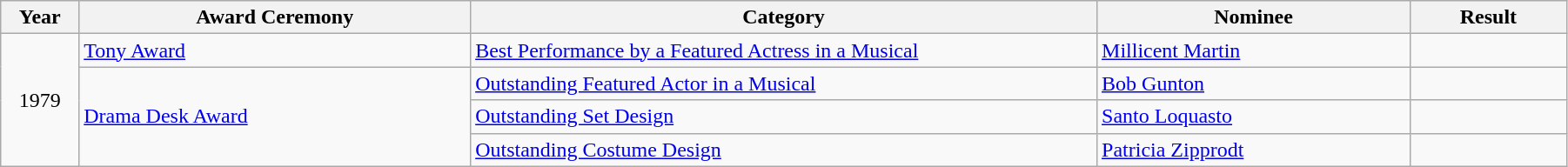<table class="wikitable" width="95%">
<tr>
<th width="5%">Year</th>
<th width="25%">Award Ceremony</th>
<th width="40%">Category</th>
<th width="20%">Nominee</th>
<th width="10%">Result</th>
</tr>
<tr>
<td rowspan="4" align="center">1979</td>
<td><a href='#'>Tony Award</a></td>
<td><a href='#'>Best Performance by a Featured Actress in a Musical</a></td>
<td><a href='#'>Millicent Martin</a></td>
<td></td>
</tr>
<tr>
<td rowspan="3"><a href='#'>Drama Desk Award</a></td>
<td><a href='#'>Outstanding Featured Actor in a Musical</a></td>
<td><a href='#'>Bob Gunton</a></td>
<td></td>
</tr>
<tr>
<td><a href='#'>Outstanding Set Design</a></td>
<td><a href='#'>Santo Loquasto</a></td>
<td></td>
</tr>
<tr>
<td><a href='#'>Outstanding Costume Design</a></td>
<td><a href='#'>Patricia Zipprodt</a></td>
<td></td>
</tr>
</table>
